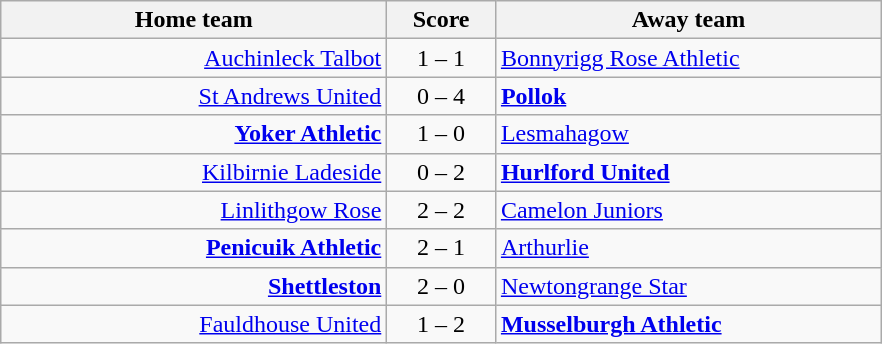<table border=0 cellpadding=4 cellspacing=0>
<tr>
<td valign="top"><br><table class="wikitable" style="border-collapse: collapse;">
<tr>
<th align="right" width="250">Home team</th>
<th align="center" width="65"> Score </th>
<th align="left" width="250">Away team</th>
</tr>
<tr>
<td style="text-align: right;"><a href='#'>Auchinleck Talbot</a></td>
<td style="text-align: center;">1 – 1</td>
<td style="text-align: left;"><a href='#'>Bonnyrigg Rose Athletic</a></td>
</tr>
<tr>
<td style="text-align: right;"><a href='#'>St Andrews United</a></td>
<td style="text-align: center;">0 – 4</td>
<td style="text-align: left;"><strong><a href='#'>Pollok</a></strong></td>
</tr>
<tr>
<td style="text-align: right;"><strong><a href='#'>Yoker Athletic</a></strong></td>
<td style="text-align: center;">1 – 0</td>
<td style="text-align: left;"><a href='#'>Lesmahagow</a></td>
</tr>
<tr>
<td style="text-align: right;"><a href='#'>Kilbirnie Ladeside</a></td>
<td style="text-align: center;">0 – 2</td>
<td style="text-align: left;"><strong><a href='#'>Hurlford United</a></strong></td>
</tr>
<tr>
<td style="text-align: right;"><a href='#'>Linlithgow Rose</a></td>
<td style="text-align: center;">2 – 2</td>
<td style="text-align: left;"><a href='#'>Camelon Juniors</a></td>
</tr>
<tr>
<td style="text-align: right;"><strong><a href='#'>Penicuik Athletic</a></strong></td>
<td style="text-align: center;">2 – 1</td>
<td style="text-align: left;"><a href='#'>Arthurlie</a></td>
</tr>
<tr>
<td style="text-align: right;"><strong><a href='#'>Shettleston</a></strong></td>
<td style="text-align: center;">2 – 0</td>
<td style="text-align: left;"><a href='#'>Newtongrange Star</a></td>
</tr>
<tr>
<td style="text-align: right;"><a href='#'>Fauldhouse United</a></td>
<td style="text-align: center;">1 – 2</td>
<td style="text-align: left;"><strong><a href='#'>Musselburgh Athletic</a></strong></td>
</tr>
</table>
</td>
</tr>
</table>
